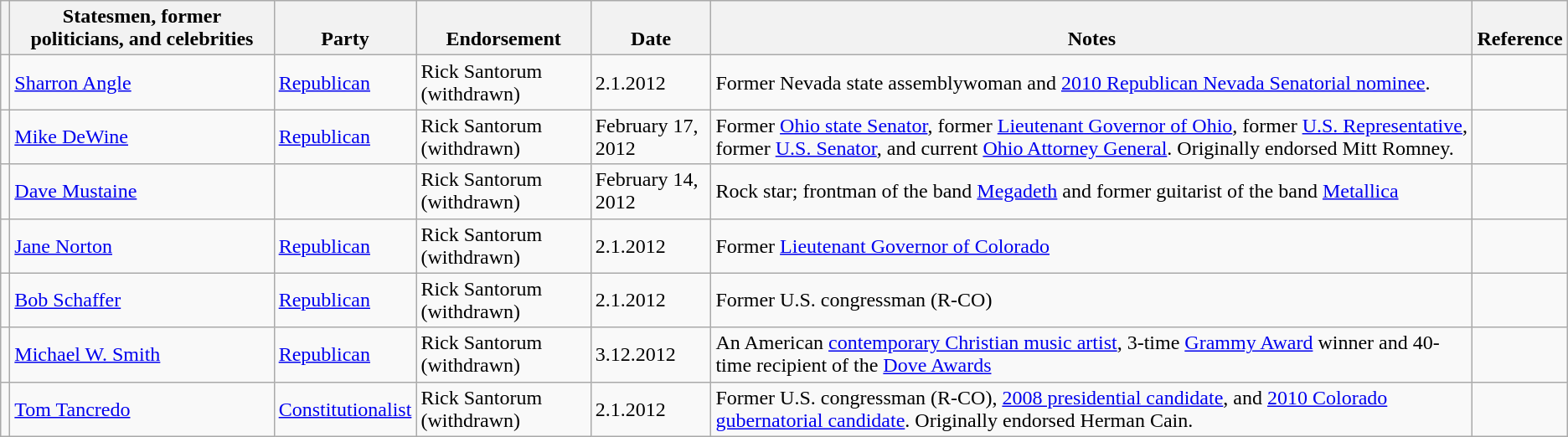<table class="wikitable sortable">
<tr valign=bottom>
<th class="unsortable"></th>
<th>Statesmen, former politicians, and celebrities</th>
<th>Party</th>
<th>Endorsement</th>
<th data-sort-type="date">Date</th>
<th>Notes</th>
<th class="unsortable">Reference</th>
</tr>
<tr>
<td></td>
<td nowrap><a href='#'>Sharron Angle</a></td>
<td><a href='#'>Republican</a></td>
<td>Rick Santorum (withdrawn)</td>
<td>2.1.2012</td>
<td>Former Nevada state assemblywoman and <a href='#'>2010 Republican Nevada Senatorial nominee</a>.</td>
<td></td>
</tr>
<tr>
<td></td>
<td nowrap><a href='#'>Mike DeWine</a></td>
<td><a href='#'>Republican</a></td>
<td>Rick Santorum (withdrawn)</td>
<td>February 17, 2012</td>
<td>Former <a href='#'>Ohio state Senator</a>, former <a href='#'>Lieutenant Governor of Ohio</a>, former <a href='#'>U.S. Representative</a>, former <a href='#'>U.S. Senator</a>, and current <a href='#'>Ohio Attorney General</a>. Originally endorsed Mitt Romney.</td>
<td></td>
</tr>
<tr>
<td></td>
<td nowrap><a href='#'>Dave Mustaine</a></td>
<td></td>
<td>Rick Santorum (withdrawn)</td>
<td>February 14, 2012</td>
<td>Rock star; frontman of the band <a href='#'>Megadeth</a> and former guitarist of the band <a href='#'>Metallica</a></td>
<td></td>
</tr>
<tr>
<td></td>
<td nowrap><a href='#'>Jane Norton</a></td>
<td><a href='#'>Republican</a></td>
<td>Rick Santorum (withdrawn)</td>
<td>2.1.2012</td>
<td>Former <a href='#'>Lieutenant Governor of Colorado</a></td>
<td></td>
</tr>
<tr>
<td></td>
<td nowrap><a href='#'>Bob Schaffer</a></td>
<td><a href='#'>Republican</a></td>
<td>Rick Santorum (withdrawn)</td>
<td>2.1.2012</td>
<td>Former U.S. congressman (R-CO)</td>
<td></td>
</tr>
<tr>
<td></td>
<td nowrap><a href='#'>Michael W. Smith</a></td>
<td><a href='#'>Republican</a></td>
<td>Rick Santorum (withdrawn)</td>
<td>3.12.2012</td>
<td>An American <a href='#'>contemporary Christian music artist</a>, 3-time <a href='#'>Grammy Award</a> winner and 40-time recipient of the <a href='#'>Dove Awards</a></td>
<td></td>
</tr>
<tr>
<td></td>
<td nowrap><a href='#'>Tom Tancredo</a></td>
<td><a href='#'>Constitutionalist</a></td>
<td>Rick Santorum (withdrawn)</td>
<td>2.1.2012</td>
<td>Former U.S. congressman (R-CO), <a href='#'>2008 presidential candidate</a>, and <a href='#'>2010 Colorado gubernatorial candidate</a>. Originally endorsed Herman Cain.</td>
<td></td>
</tr>
</table>
